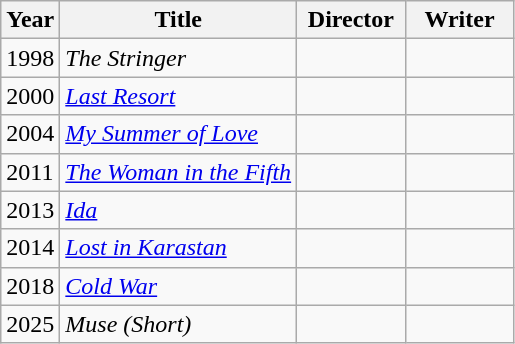<table class="wikitable">
<tr>
<th>Year</th>
<th>Title</th>
<th width=65>Director</th>
<th width=65>Writer</th>
</tr>
<tr>
<td>1998</td>
<td><em>The Stringer</em></td>
<td></td>
<td></td>
</tr>
<tr>
<td>2000</td>
<td><em><a href='#'>Last Resort</a></em></td>
<td></td>
<td></td>
</tr>
<tr>
<td>2004</td>
<td><em><a href='#'>My Summer of Love</a></em></td>
<td></td>
<td></td>
</tr>
<tr>
<td>2011</td>
<td><em><a href='#'>The Woman in the Fifth</a></em></td>
<td></td>
<td></td>
</tr>
<tr>
<td>2013</td>
<td><em><a href='#'>Ida</a></em></td>
<td></td>
<td></td>
</tr>
<tr>
<td>2014</td>
<td><em><a href='#'>Lost in Karastan</a></em></td>
<td></td>
<td></td>
</tr>
<tr>
<td>2018</td>
<td><em><a href='#'>Cold War</a></em></td>
<td></td>
<td></td>
</tr>
<tr>
<td>2025</td>
<td><em>Muse (Short)</em></td>
<td></td>
<td></td>
</tr>
</table>
